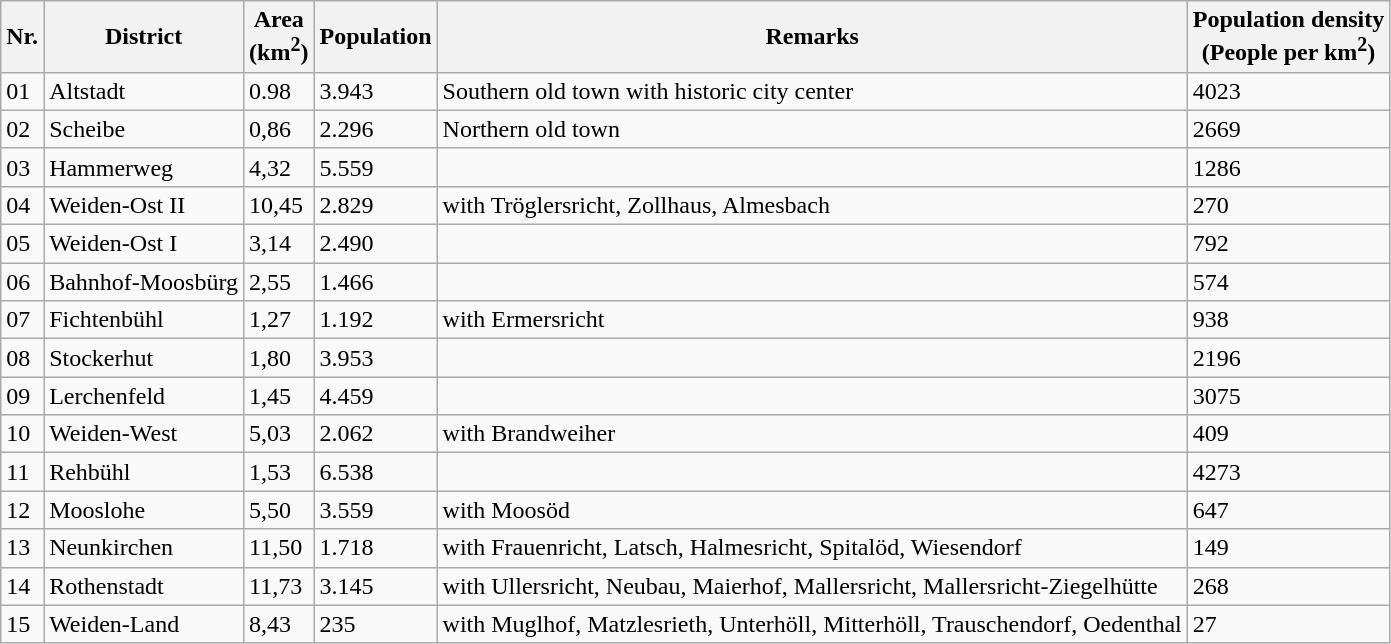<table class="wikitable">
<tr>
<th>Nr.</th>
<th>District</th>
<th>Area<br>(km<sup>2</sup>)</th>
<th>Population</th>
<th>Remarks</th>
<th>Population density<br>(People per km<sup>2</sup>)</th>
</tr>
<tr>
<td>01</td>
<td>Altstadt</td>
<td>0.98</td>
<td>3.943</td>
<td>Southern old town with historic city center</td>
<td>4023</td>
</tr>
<tr>
<td>02</td>
<td>Scheibe</td>
<td>0,86</td>
<td>2.296</td>
<td>Northern old town</td>
<td>2669</td>
</tr>
<tr>
<td>03</td>
<td>Hammerweg</td>
<td>4,32</td>
<td>5.559</td>
<td></td>
<td>1286</td>
</tr>
<tr>
<td>04</td>
<td>Weiden-Ost II</td>
<td>10,45</td>
<td>2.829</td>
<td>with Tröglersricht, Zollhaus, Almesbach</td>
<td>270</td>
</tr>
<tr>
<td>05</td>
<td>Weiden-Ost I</td>
<td>3,14</td>
<td>2.490</td>
<td></td>
<td>792</td>
</tr>
<tr>
<td>06</td>
<td>Bahnhof-Moosbürg</td>
<td>2,55</td>
<td>1.466</td>
<td></td>
<td>574</td>
</tr>
<tr>
<td>07</td>
<td>Fichtenbühl</td>
<td>1,27</td>
<td>1.192</td>
<td>with Ermersricht</td>
<td>938</td>
</tr>
<tr>
<td>08</td>
<td>Stockerhut</td>
<td>1,80</td>
<td>3.953</td>
<td></td>
<td>2196</td>
</tr>
<tr>
<td>09</td>
<td>Lerchenfeld</td>
<td>1,45</td>
<td>4.459</td>
<td></td>
<td>3075</td>
</tr>
<tr>
<td>10</td>
<td>Weiden-West</td>
<td>5,03</td>
<td>2.062</td>
<td>with Brandweiher</td>
<td>409</td>
</tr>
<tr>
<td>11</td>
<td>Rehbühl</td>
<td>1,53</td>
<td>6.538</td>
<td></td>
<td>4273</td>
</tr>
<tr>
<td>12</td>
<td>Mooslohe</td>
<td>5,50</td>
<td>3.559</td>
<td>with Moosöd</td>
<td>647</td>
</tr>
<tr>
<td>13</td>
<td>Neunkirchen</td>
<td>11,50</td>
<td>1.718</td>
<td>with Frauenricht, Latsch, Halmesricht, Spitalöd, Wiesendorf</td>
<td>149</td>
</tr>
<tr>
<td>14</td>
<td>Rothenstadt</td>
<td>11,73</td>
<td>3.145</td>
<td>with Ullersricht, Neubau, Maierhof, Mallersricht, Mallersricht-Ziegelhütte</td>
<td>268</td>
</tr>
<tr>
<td>15</td>
<td>Weiden-Land</td>
<td>8,43</td>
<td>235</td>
<td>with Muglhof, Matzlesrieth, Unterhöll, Mitterhöll, Trauschendorf, Oedenthal</td>
<td>27</td>
</tr>
</table>
